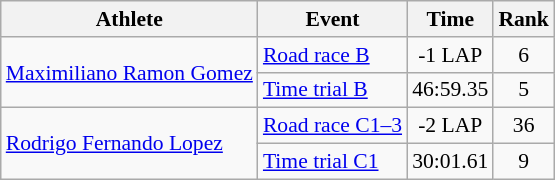<table class=wikitable style="font-size:90%">
<tr>
<th>Athlete</th>
<th>Event</th>
<th>Time</th>
<th>Rank</th>
</tr>
<tr align=center>
<td align=left rowspan=2><a href='#'>Maximiliano Ramon Gomez</a></td>
<td align=left><a href='#'>Road race B</a></td>
<td>-1 LAP</td>
<td>6</td>
</tr>
<tr align=center>
<td align=left><a href='#'>Time trial B</a></td>
<td>46:59.35</td>
<td>5</td>
</tr>
<tr align=center>
<td align=left rowspan=2><a href='#'>Rodrigo Fernando Lopez</a></td>
<td align=left><a href='#'>Road race C1–3</a></td>
<td>-2 LAP</td>
<td>36</td>
</tr>
<tr align=center>
<td align=left><a href='#'>Time trial C1</a></td>
<td>30:01.61</td>
<td>9</td>
</tr>
</table>
